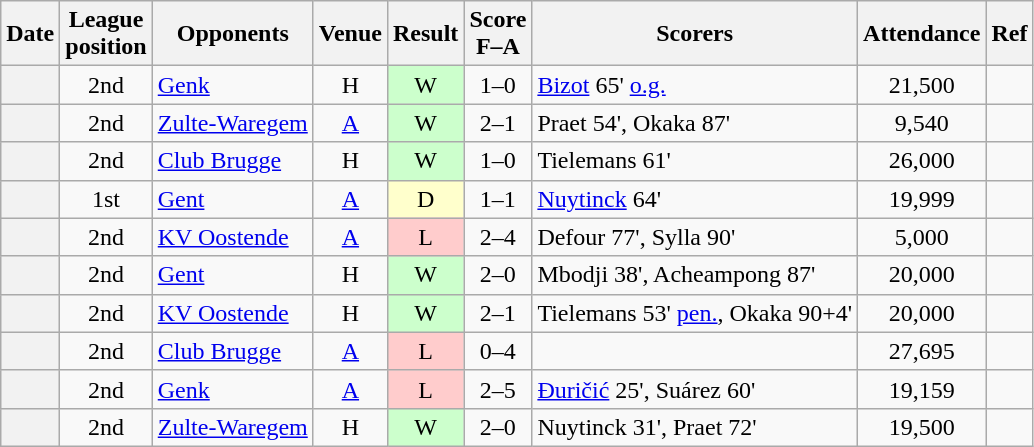<table class="wikitable plainrowheaders sortable" style="text-align:center">
<tr>
<th scope="col">Date</th>
<th scope="col">League<br>position</th>
<th scope="col">Opponents</th>
<th scope="col">Venue</th>
<th scope="col">Result</th>
<th scope="col">Score<br>F–A</th>
<th scope="col" class="unsortable">Scorers</th>
<th scope="col">Attendance</th>
<th scope="col" class="unsortable">Ref</th>
</tr>
<tr>
<th scope="row"></th>
<td>2nd</td>
<td align="left"><a href='#'>Genk</a></td>
<td>H</td>
<td style="background-color:#CCFFCC">W</td>
<td>1–0</td>
<td align="left"><a href='#'>Bizot</a> 65' <a href='#'>o.g.</a></td>
<td>21,500</td>
<td></td>
</tr>
<tr>
<th scope="row"></th>
<td>2nd</td>
<td align="left"><a href='#'>Zulte-Waregem</a></td>
<td><a href='#'>A</a></td>
<td style="background-color:#CCFFCC">W</td>
<td>2–1</td>
<td align="left">Praet 54', Okaka 87'</td>
<td>9,540</td>
<td></td>
</tr>
<tr>
<th scope="row"></th>
<td>2nd</td>
<td align="left"><a href='#'>Club Brugge</a></td>
<td>H</td>
<td style="background-color:#CCFFCC">W</td>
<td>1–0</td>
<td align="left">Tielemans 61'</td>
<td>26,000</td>
<td></td>
</tr>
<tr>
<th scope="row"></th>
<td>1st</td>
<td align="left"><a href='#'>Gent</a></td>
<td><a href='#'>A</a></td>
<td style="background-color:#FFFFCC">D</td>
<td>1–1</td>
<td align="left"><a href='#'>Nuytinck</a> 64'</td>
<td>19,999</td>
<td></td>
</tr>
<tr>
<th scope="row"></th>
<td>2nd</td>
<td align="left"><a href='#'>KV Oostende</a></td>
<td><a href='#'>A</a></td>
<td style="background-color:#FFccCC">L</td>
<td>2–4</td>
<td align="left">Defour 77', Sylla 90'</td>
<td>5,000</td>
<td></td>
</tr>
<tr>
<th scope="row"></th>
<td>2nd</td>
<td align="left"><a href='#'>Gent</a></td>
<td>H</td>
<td style="background-color:#ccFFCC">W</td>
<td>2–0</td>
<td align="left">Mbodji 38', Acheampong 87'</td>
<td>20,000</td>
<td></td>
</tr>
<tr>
<th scope="row"></th>
<td>2nd</td>
<td align="left"><a href='#'>KV Oostende</a></td>
<td>H</td>
<td style="background-color:#ccFFCC">W</td>
<td>2–1</td>
<td align="left">Tielemans 53' <a href='#'>pen.</a>, Okaka 90+4'</td>
<td>20,000</td>
<td></td>
</tr>
<tr>
<th scope="row"></th>
<td>2nd</td>
<td align="left"><a href='#'>Club Brugge</a></td>
<td><a href='#'>A</a></td>
<td style="background-color:#ffccCC">L</td>
<td>0–4</td>
<td align="left"></td>
<td>27,695</td>
<td></td>
</tr>
<tr>
<th scope="row"></th>
<td>2nd</td>
<td align="left"><a href='#'>Genk</a></td>
<td><a href='#'>A</a></td>
<td style="background-color:#ffccCC">L</td>
<td>2–5</td>
<td align="left"><a href='#'>Đuričić</a> 25', Suárez 60'</td>
<td>19,159</td>
<td></td>
</tr>
<tr>
<th scope="row"></th>
<td>2nd</td>
<td align="left"><a href='#'>Zulte-Waregem</a></td>
<td>H</td>
<td style="background-color:#CCFFCC">W</td>
<td>2–0</td>
<td align="left">Nuytinck 31', Praet 72'</td>
<td>19,500</td>
<td></td>
</tr>
</table>
